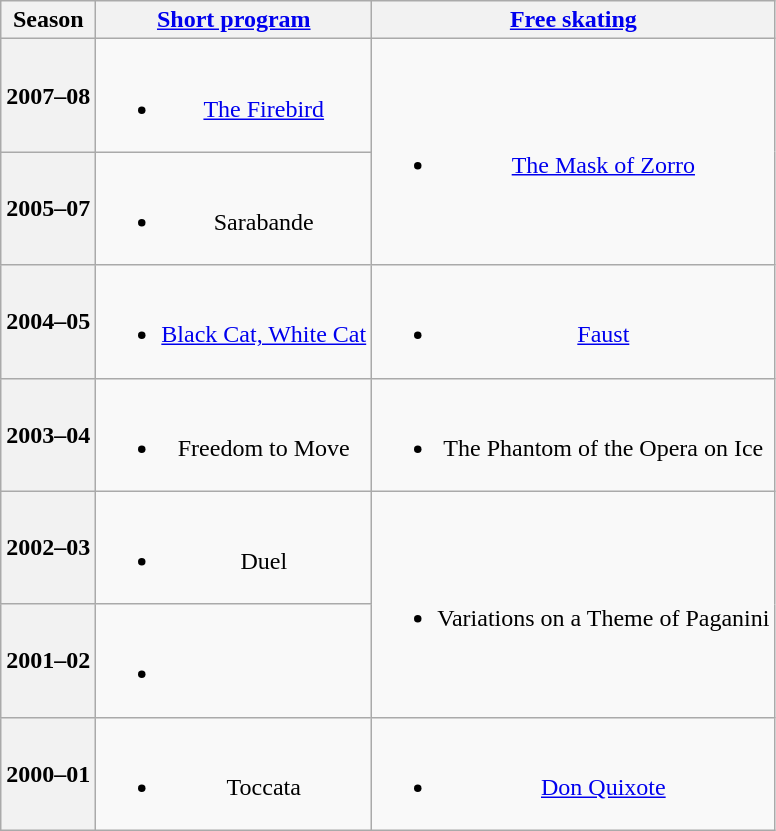<table class=wikitable style=text-align:center>
<tr>
<th>Season</th>
<th><a href='#'>Short program</a></th>
<th><a href='#'>Free skating</a></th>
</tr>
<tr>
<th>2007–08 <br> </th>
<td><br><ul><li><a href='#'>The Firebird</a> <br></li></ul></td>
<td rowspan=2><br><ul><li><a href='#'>The Mask of Zorro</a> <br></li></ul></td>
</tr>
<tr>
<th>2005–07 <br> </th>
<td><br><ul><li>Sarabande <br></li></ul></td>
</tr>
<tr>
<th>2004–05 <br> </th>
<td><br><ul><li><a href='#'>Black Cat, White Cat</a> <br></li></ul></td>
<td><br><ul><li><a href='#'>Faust</a> <br></li></ul></td>
</tr>
<tr>
<th>2003–04 <br> </th>
<td><br><ul><li>Freedom to Move <br></li></ul></td>
<td><br><ul><li>The Phantom of the Opera on Ice <br></li></ul></td>
</tr>
<tr>
<th>2002–03 <br> </th>
<td><br><ul><li>Duel <br></li></ul></td>
<td rowspan=2><br><ul><li>Variations on a Theme of Paganini <br></li></ul></td>
</tr>
<tr>
<th>2001–02 <br> </th>
<td><br><ul><li></li></ul></td>
</tr>
<tr>
<th>2000–01 <br> </th>
<td><br><ul><li>Toccata <br></li></ul></td>
<td><br><ul><li><a href='#'>Don Quixote</a> <br></li></ul></td>
</tr>
</table>
